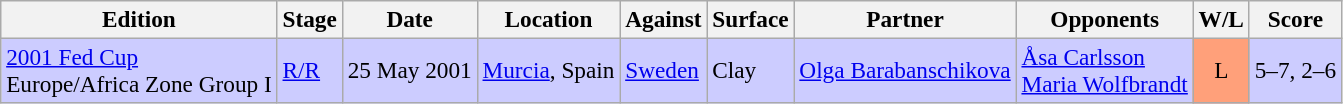<table class=wikitable style=font-size:97%>
<tr>
<th>Edition</th>
<th>Stage</th>
<th>Date</th>
<th>Location</th>
<th>Against</th>
<th>Surface</th>
<th>Partner</th>
<th>Opponents</th>
<th>W/L</th>
<th>Score</th>
</tr>
<tr style="background:#ccf;">
<td rowspan="1"><a href='#'>2001 Fed Cup</a> <br> Europe/Africa Zone Group I</td>
<td rowspan="1"><a href='#'>R/R</a></td>
<td>25 May 2001</td>
<td rowspan="1"><a href='#'>Murcia</a>, Spain</td>
<td> <a href='#'>Sweden</a></td>
<td rowspan="1">Clay</td>
<td> <a href='#'>Olga Barabanschikova</a></td>
<td> <a href='#'>Åsa Carlsson</a> <br>  <a href='#'>Maria Wolfbrandt</a></td>
<td style="text-align:center; background:#ffa07a;">L</td>
<td>5–7, 2–6</td>
</tr>
</table>
